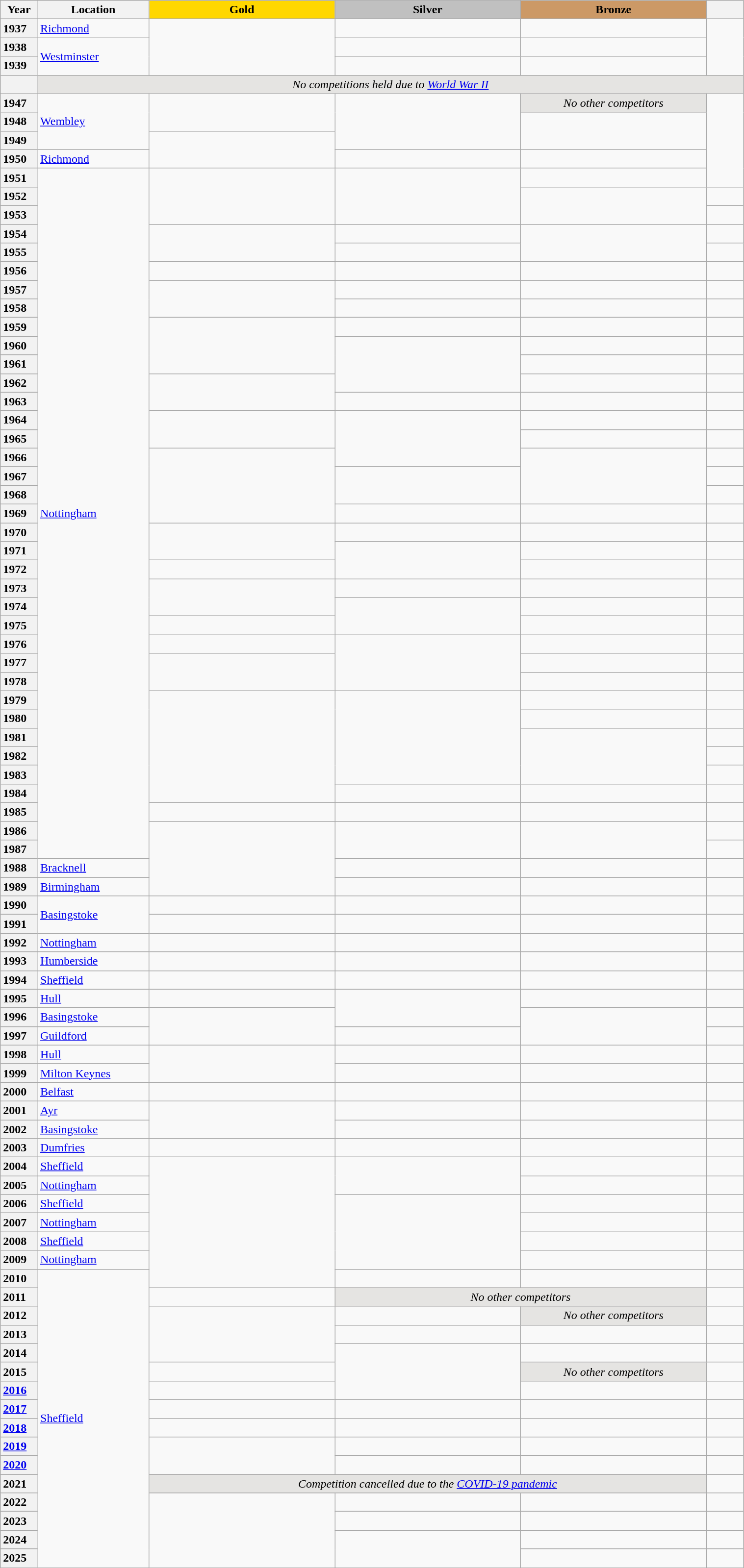<table class="wikitable unsortable" style="text-align:left; width:80%">
<tr>
<th scope="col" style="text-align:center; width:5%">Year</th>
<th scope="col" style="text-align:center; width:15%">Location</th>
<th scope="col" style="text-align:center; width:25%; background:gold">Gold</th>
<th scope="col" style="text-align:center; width:25%; background:silver">Silver</th>
<th scope="col" style="text-align:center; width:25%; background:#c96">Bronze</th>
<th scope="col" style="text-align:center; width:5%"></th>
</tr>
<tr>
<th scope="row" style="text-align:left">1937</th>
<td><a href='#'>Richmond</a></td>
<td rowspan="3"></td>
<td></td>
<td></td>
<td rowspan="3"></td>
</tr>
<tr>
<th scope="row" style="text-align:left">1938</th>
<td rowspan="2"><a href='#'>Westminster</a></td>
<td></td>
<td></td>
</tr>
<tr>
<th scope="row" style="text-align:left">1939</th>
<td></td>
<td></td>
</tr>
<tr>
<th scope="row" style="text-align:left"></th>
<td colspan="5" align="center" bgcolor="e5e4e2"><em>No competitions held due to <a href='#'>World War II</a></em></td>
</tr>
<tr>
<th scope="row" style="text-align:left">1947</th>
<td rowspan="3"><a href='#'>Wembley</a></td>
<td rowspan="2"></td>
<td rowspan="3"></td>
<td bgcolor="e5e4e2" align="center"><em>No other competitors</em></td>
<td rowspan="5"></td>
</tr>
<tr>
<th scope="row" style="text-align:left">1948</th>
<td rowspan="2"></td>
</tr>
<tr>
<th scope="row" style="text-align:left">1949</th>
<td rowspan="2"></td>
</tr>
<tr>
<th scope="row" style="text-align:left">1950</th>
<td><a href='#'>Richmond</a></td>
<td></td>
<td></td>
</tr>
<tr>
<th scope="row" style="text-align:left">1951</th>
<td rowspan="37"><a href='#'>Nottingham</a></td>
<td rowspan="3"></td>
<td rowspan="3"></td>
<td></td>
</tr>
<tr>
<th scope="row" style="text-align:left">1952</th>
<td rowspan="2"></td>
<td></td>
</tr>
<tr>
<th scope="row" style="text-align:left">1953</th>
<td></td>
</tr>
<tr>
<th scope="row" style="text-align:left">1954</th>
<td rowspan="2"></td>
<td></td>
<td rowspan="2"></td>
<td></td>
</tr>
<tr>
<th scope="row" style="text-align:left">1955</th>
<td></td>
<td></td>
</tr>
<tr>
<th scope="row" style="text-align:left">1956</th>
<td></td>
<td></td>
<td></td>
<td></td>
</tr>
<tr>
<th scope="row" style="text-align:left">1957</th>
<td rowspan="2"></td>
<td></td>
<td></td>
<td></td>
</tr>
<tr>
<th scope="row" style="text-align:left">1958</th>
<td></td>
<td></td>
<td></td>
</tr>
<tr>
<th scope="row" style="text-align:left">1959</th>
<td rowspan="3"></td>
<td></td>
<td></td>
<td></td>
</tr>
<tr>
<th scope="row" style="text-align:left">1960</th>
<td rowspan="3"></td>
<td></td>
<td></td>
</tr>
<tr>
<th scope="row" style="text-align:left">1961</th>
<td></td>
<td></td>
</tr>
<tr>
<th scope="row" style="text-align:left">1962</th>
<td rowspan="2"></td>
<td></td>
<td></td>
</tr>
<tr>
<th scope="row" style="text-align:left">1963</th>
<td></td>
<td></td>
<td></td>
</tr>
<tr>
<th scope="row" style="text-align:left">1964</th>
<td rowspan="2"></td>
<td rowspan="3"></td>
<td></td>
<td></td>
</tr>
<tr>
<th scope="row" style="text-align:left">1965</th>
<td></td>
<td></td>
</tr>
<tr>
<th scope="row" style="text-align:left">1966</th>
<td rowspan="4"></td>
<td rowspan="3"></td>
<td></td>
</tr>
<tr>
<th scope="row" style="text-align:left">1967</th>
<td rowspan="2"></td>
<td></td>
</tr>
<tr>
<th scope="row" style="text-align:left">1968</th>
<td></td>
</tr>
<tr>
<th scope="row" style="text-align:left">1969</th>
<td></td>
<td></td>
<td></td>
</tr>
<tr>
<th scope="row" style="text-align:left">1970</th>
<td rowspan="2"></td>
<td></td>
<td></td>
<td></td>
</tr>
<tr>
<th scope="row" style="text-align:left">1971</th>
<td rowspan="2"></td>
<td></td>
<td></td>
</tr>
<tr>
<th scope="row" style="text-align:left">1972</th>
<td></td>
<td></td>
<td></td>
</tr>
<tr>
<th scope="row" style="text-align:left">1973</th>
<td rowspan="2"></td>
<td></td>
<td></td>
<td></td>
</tr>
<tr>
<th scope="row" style="text-align:left">1974</th>
<td rowspan="2"></td>
<td></td>
<td></td>
</tr>
<tr>
<th scope="row" style="text-align:left">1975</th>
<td></td>
<td></td>
<td></td>
</tr>
<tr>
<th scope="row" style="text-align:left">1976</th>
<td></td>
<td rowspan="3"></td>
<td></td>
<td></td>
</tr>
<tr>
<th scope="row" style="text-align:left">1977</th>
<td rowspan="2"></td>
<td></td>
<td></td>
</tr>
<tr>
<th scope="row" style="text-align:left">1978</th>
<td></td>
<td></td>
</tr>
<tr>
<th scope="row" style="text-align:left">1979</th>
<td rowspan="6"></td>
<td rowspan="5"></td>
<td></td>
<td></td>
</tr>
<tr>
<th scope="row" style="text-align:left">1980</th>
<td></td>
<td></td>
</tr>
<tr>
<th scope="row" style="text-align:left">1981</th>
<td rowspan="3"></td>
<td></td>
</tr>
<tr>
<th scope="row" style="text-align:left">1982</th>
<td></td>
</tr>
<tr>
<th scope="row" style="text-align:left">1983</th>
<td></td>
</tr>
<tr>
<th scope="row" style="text-align:left">1984</th>
<td></td>
<td></td>
<td></td>
</tr>
<tr>
<th scope="row" style="text-align:left">1985</th>
<td></td>
<td></td>
<td></td>
<td></td>
</tr>
<tr>
<th scope="row" style="text-align:left">1986</th>
<td rowspan="4"></td>
<td rowspan="2"></td>
<td rowspan="2"></td>
<td></td>
</tr>
<tr>
<th scope="row" style="text-align:left">1987</th>
<td></td>
</tr>
<tr>
<th scope="row" style="text-align:left">1988</th>
<td><a href='#'>Bracknell</a></td>
<td></td>
<td></td>
<td></td>
</tr>
<tr>
<th scope="row" style="text-align:left">1989</th>
<td><a href='#'>Birmingham</a></td>
<td></td>
<td></td>
<td></td>
</tr>
<tr>
<th scope="row" style="text-align:left">1990</th>
<td rowspan="2"><a href='#'>Basingstoke</a></td>
<td></td>
<td></td>
<td></td>
<td></td>
</tr>
<tr>
<th scope="row" style="text-align:left">1991</th>
<td></td>
<td></td>
<td></td>
<td></td>
</tr>
<tr>
<th scope="row" style="text-align:left">1992</th>
<td><a href='#'>Nottingham</a></td>
<td></td>
<td></td>
<td></td>
<td></td>
</tr>
<tr>
<th scope="row" style="text-align:left">1993</th>
<td><a href='#'>Humberside</a></td>
<td></td>
<td></td>
<td></td>
<td></td>
</tr>
<tr>
<th scope="row" style="text-align:left">1994</th>
<td><a href='#'>Sheffield</a></td>
<td></td>
<td></td>
<td></td>
<td></td>
</tr>
<tr>
<th scope="row" style="text-align:left">1995</th>
<td><a href='#'>Hull</a></td>
<td></td>
<td rowspan="2"></td>
<td></td>
<td></td>
</tr>
<tr>
<th scope="row" style="text-align:left">1996</th>
<td><a href='#'>Basingstoke</a></td>
<td rowspan="2"></td>
<td rowspan="2"></td>
<td></td>
</tr>
<tr>
<th scope="row" style="text-align:left">1997</th>
<td><a href='#'>Guildford</a></td>
<td></td>
<td></td>
</tr>
<tr>
<th scope="row" style="text-align:left">1998</th>
<td><a href='#'>Hull</a></td>
<td rowspan="2"></td>
<td></td>
<td></td>
<td></td>
</tr>
<tr>
<th scope="row" style="text-align:left">1999</th>
<td><a href='#'>Milton Keynes</a></td>
<td></td>
<td></td>
<td></td>
</tr>
<tr>
<th scope="row" style="text-align:left">2000</th>
<td><a href='#'>Belfast</a></td>
<td></td>
<td></td>
<td></td>
<td></td>
</tr>
<tr>
<th scope="row" style="text-align:left">2001</th>
<td><a href='#'>Ayr</a></td>
<td rowspan="2"></td>
<td></td>
<td></td>
<td></td>
</tr>
<tr>
<th scope="row" style="text-align:left">2002</th>
<td><a href='#'>Basingstoke</a></td>
<td></td>
<td></td>
<td></td>
</tr>
<tr>
<th scope="row" style="text-align:left">2003</th>
<td><a href='#'>Dumfries</a></td>
<td></td>
<td></td>
<td></td>
<td></td>
</tr>
<tr>
<th scope="row" style="text-align:left">2004</th>
<td><a href='#'>Sheffield</a></td>
<td rowspan="7"></td>
<td rowspan="2"></td>
<td></td>
<td></td>
</tr>
<tr>
<th scope="row" style="text-align:left">2005</th>
<td><a href='#'>Nottingham</a></td>
<td></td>
<td></td>
</tr>
<tr>
<th scope="row" style="text-align:left">2006</th>
<td><a href='#'>Sheffield</a></td>
<td rowspan="4"></td>
<td></td>
<td></td>
</tr>
<tr>
<th scope="row" style="text-align:left">2007</th>
<td><a href='#'>Nottingham</a></td>
<td></td>
<td></td>
</tr>
<tr>
<th scope="row" style="text-align:left">2008</th>
<td><a href='#'>Sheffield</a></td>
<td></td>
<td></td>
</tr>
<tr>
<th scope="row" style="text-align:left">2009</th>
<td><a href='#'>Nottingham</a></td>
<td></td>
<td></td>
</tr>
<tr>
<th scope="row" style="text-align:left">2010</th>
<td rowspan="16"><a href='#'>Sheffield</a></td>
<td></td>
<td></td>
<td></td>
</tr>
<tr>
<th scope="row" style="text-align:left">2011</th>
<td></td>
<td colspan="2" align="center" bgcolor="e5e4e2"><em>No other competitors</em></td>
<td></td>
</tr>
<tr>
<th scope="row" style="text-align:left">2012</th>
<td rowspan="3"></td>
<td></td>
<td align="center" bgcolor="e5e4e2"><em>No other competitors</em></td>
<td></td>
</tr>
<tr>
<th scope="row" style="text-align:left">2013</th>
<td></td>
<td></td>
<td></td>
</tr>
<tr>
<th scope="row" style="text-align:left">2014</th>
<td rowspan="3"></td>
<td></td>
<td></td>
</tr>
<tr>
<th scope="row" style="text-align:left">2015</th>
<td></td>
<td align="center" bgcolor="e5e4e2"><em>No other competitors</em></td>
<td></td>
</tr>
<tr>
<th scope="row" style="text-align:left"><a href='#'>2016</a></th>
<td></td>
<td></td>
<td></td>
</tr>
<tr>
<th scope="row" style="text-align:left"><a href='#'>2017</a></th>
<td></td>
<td></td>
<td></td>
<td></td>
</tr>
<tr>
<th scope="row" style="text-align:left"><a href='#'>2018</a></th>
<td></td>
<td></td>
<td></td>
<td></td>
</tr>
<tr>
<th scope="row" style="text-align:left"><a href='#'>2019</a></th>
<td rowspan="2"></td>
<td></td>
<td></td>
<td></td>
</tr>
<tr>
<th scope="row" style="text-align:left"><a href='#'>2020</a></th>
<td></td>
<td></td>
<td></td>
</tr>
<tr>
<th scope="row" style="text-align:left">2021</th>
<td colspan="3" align="center" bgcolor="e5e4e2"><em>Competition cancelled due to the <a href='#'>COVID-19 pandemic</a></em></td>
<td></td>
</tr>
<tr>
<th scope="row" style="text-align:left">2022</th>
<td rowspan="4"></td>
<td></td>
<td></td>
<td></td>
</tr>
<tr>
<th scope="row" style="text-align:left">2023</th>
<td></td>
<td></td>
<td></td>
</tr>
<tr>
<th scope="row" style="text-align:left">2024</th>
<td rowspan="2"></td>
<td></td>
<td></td>
</tr>
<tr>
<th scope="row" style="text-align:left">2025</th>
<td></td>
<td></td>
</tr>
</table>
